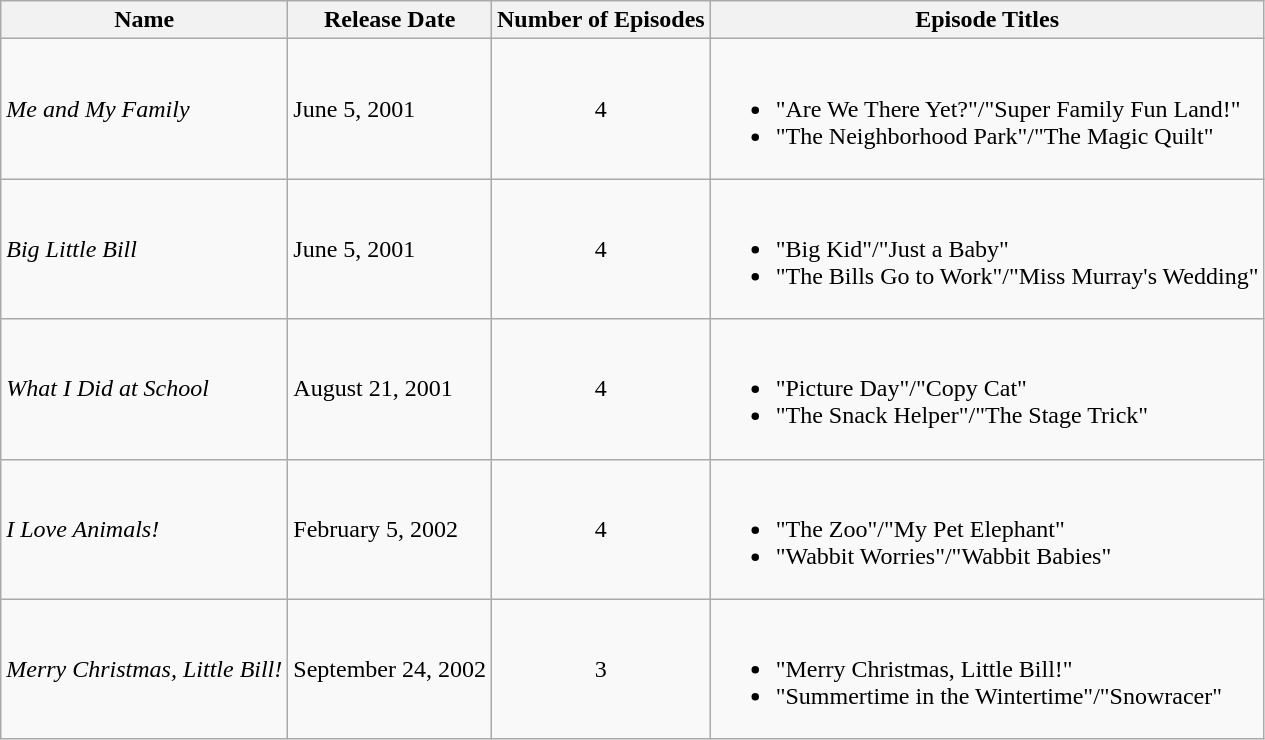<table class="wikitable">
<tr>
<th>Name</th>
<th>Release Date</th>
<th>Number of Episodes</th>
<th>Episode Titles</th>
</tr>
<tr>
<td><em>Me and My Family</em></td>
<td>June 5, 2001</td>
<td align="center">4</td>
<td><br><ul><li>"Are We There Yet?"/"Super Family Fun Land!"</li><li>"The Neighborhood Park"/"The Magic Quilt"</li></ul></td>
</tr>
<tr>
<td><em>Big Little Bill</em></td>
<td>June 5, 2001</td>
<td align="center">4</td>
<td><br><ul><li>"Big Kid"/"Just a Baby"</li><li>"The Bills Go to Work"/"Miss Murray's Wedding"</li></ul></td>
</tr>
<tr>
<td><em>What I Did at School</em></td>
<td>August 21, 2001</td>
<td align="center">4</td>
<td><br><ul><li>"Picture Day"/"Copy Cat"</li><li>"The Snack Helper"/"The Stage Trick"</li></ul></td>
</tr>
<tr>
<td><em>I Love Animals!</em></td>
<td>February 5, 2002</td>
<td align="center">4</td>
<td><br><ul><li>"The Zoo"/"My Pet Elephant"</li><li>"Wabbit Worries"/"Wabbit Babies"</li></ul></td>
</tr>
<tr>
<td><em>Merry Christmas, Little Bill!</em></td>
<td>September 24, 2002</td>
<td align="center">3</td>
<td><br><ul><li>"Merry Christmas, Little Bill!"</li><li>"Summertime in the Wintertime"/"Snowracer"</li></ul></td>
</tr>
</table>
